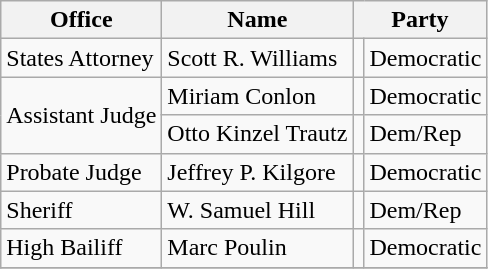<table class="wikitable sortable">
<tr>
<th>Office</th>
<th>Name</th>
<th colspan="2">Party</th>
</tr>
<tr>
<td>States Attorney</td>
<td>Scott R. Williams</td>
<td></td>
<td>Democratic</td>
</tr>
<tr>
<td rowspan=2>Assistant Judge</td>
<td>Miriam Conlon</td>
<td></td>
<td>Democratic</td>
</tr>
<tr>
<td>Otto Kinzel Trautz</td>
<td></td>
<td>Dem/Rep</td>
</tr>
<tr>
<td>Probate Judge</td>
<td>Jeffrey P. Kilgore</td>
<td></td>
<td>Democratic</td>
</tr>
<tr>
<td>Sheriff</td>
<td>W. Samuel Hill</td>
<td></td>
<td>Dem/Rep</td>
</tr>
<tr>
<td>High Bailiff</td>
<td>Marc Poulin</td>
<td></td>
<td>Democratic</td>
</tr>
<tr>
</tr>
</table>
